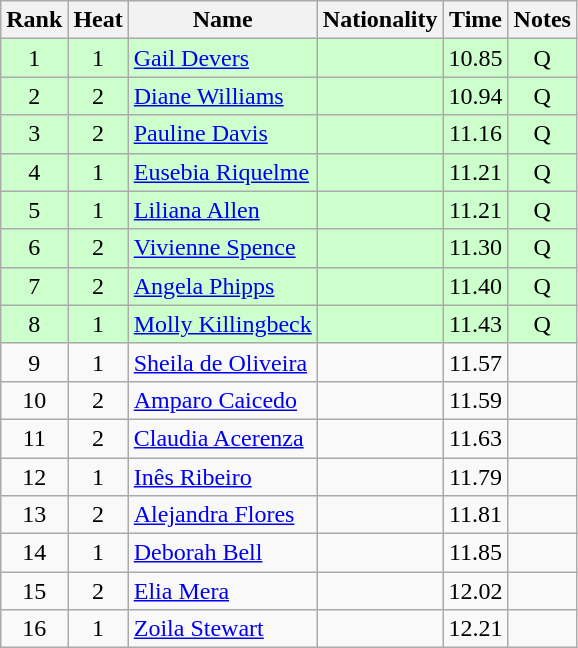<table class="wikitable sortable" style="text-align:center">
<tr>
<th>Rank</th>
<th>Heat</th>
<th>Name</th>
<th>Nationality</th>
<th>Time</th>
<th>Notes</th>
</tr>
<tr bgcolor=ccffcc>
<td>1</td>
<td>1</td>
<td align=left><a href='#'>Gail Devers</a></td>
<td align=left></td>
<td>10.85</td>
<td>Q</td>
</tr>
<tr bgcolor=ccffcc>
<td>2</td>
<td>2</td>
<td align=left><a href='#'>Diane Williams</a></td>
<td align=left></td>
<td>10.94</td>
<td>Q</td>
</tr>
<tr bgcolor=ccffcc>
<td>3</td>
<td>2</td>
<td align=left><a href='#'>Pauline Davis</a></td>
<td align=left></td>
<td>11.16</td>
<td>Q</td>
</tr>
<tr bgcolor=ccffcc>
<td>4</td>
<td>1</td>
<td align=left><a href='#'>Eusebia Riquelme</a></td>
<td align=left></td>
<td>11.21</td>
<td>Q</td>
</tr>
<tr bgcolor=ccffcc>
<td>5</td>
<td>1</td>
<td align=left><a href='#'>Liliana Allen</a></td>
<td align=left></td>
<td>11.21</td>
<td>Q</td>
</tr>
<tr bgcolor=ccffcc>
<td>6</td>
<td>2</td>
<td align=left><a href='#'>Vivienne Spence</a></td>
<td align=left></td>
<td>11.30</td>
<td>Q</td>
</tr>
<tr bgcolor=ccffcc>
<td>7</td>
<td>2</td>
<td align=left><a href='#'>Angela Phipps</a></td>
<td align=left></td>
<td>11.40</td>
<td>Q</td>
</tr>
<tr bgcolor=ccffcc>
<td>8</td>
<td>1</td>
<td align=left><a href='#'>Molly Killingbeck</a></td>
<td align=left></td>
<td>11.43</td>
<td>Q</td>
</tr>
<tr>
<td>9</td>
<td>1</td>
<td align=left><a href='#'>Sheila de Oliveira</a></td>
<td align=left></td>
<td>11.57</td>
<td></td>
</tr>
<tr>
<td>10</td>
<td>2</td>
<td align=left><a href='#'>Amparo Caicedo</a></td>
<td align=left></td>
<td>11.59</td>
<td></td>
</tr>
<tr>
<td>11</td>
<td>2</td>
<td align=left><a href='#'>Claudia Acerenza</a></td>
<td align=left></td>
<td>11.63</td>
<td></td>
</tr>
<tr>
<td>12</td>
<td>1</td>
<td align=left><a href='#'>Inês Ribeiro</a></td>
<td align=left></td>
<td>11.79</td>
<td></td>
</tr>
<tr>
<td>13</td>
<td>2</td>
<td align=left><a href='#'>Alejandra Flores</a></td>
<td align=left></td>
<td>11.81</td>
<td></td>
</tr>
<tr>
<td>14</td>
<td>1</td>
<td align=left><a href='#'>Deborah Bell</a></td>
<td align=left></td>
<td>11.85</td>
<td></td>
</tr>
<tr>
<td>15</td>
<td>2</td>
<td align=left><a href='#'>Elia Mera</a></td>
<td align=left></td>
<td>12.02</td>
<td></td>
</tr>
<tr>
<td>16</td>
<td>1</td>
<td align=left><a href='#'>Zoila Stewart</a></td>
<td align=left></td>
<td>12.21</td>
<td></td>
</tr>
</table>
